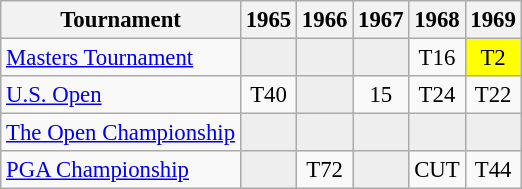<table class="wikitable" style="font-size:95%;text-align:center;">
<tr>
<th>Tournament</th>
<th>1965</th>
<th>1966</th>
<th>1967</th>
<th>1968</th>
<th>1969</th>
</tr>
<tr>
<td align=left><a href='#'>Masters Tournament</a></td>
<td style="background:#eeeeee;"></td>
<td style="background:#eeeeee;"></td>
<td style="background:#eeeeee;"></td>
<td>T16</td>
<td style="background:yellow;">T2</td>
</tr>
<tr>
<td align=left><a href='#'>U.S. Open</a></td>
<td>T40</td>
<td style="background:#eeeeee;"></td>
<td>15</td>
<td>T24</td>
<td>T22</td>
</tr>
<tr>
<td align=left><a href='#'>The Open Championship</a></td>
<td style="background:#eeeeee;"></td>
<td style="background:#eeeeee;"></td>
<td style="background:#eeeeee;"></td>
<td style="background:#eeeeee;"></td>
<td style="background:#eeeeee;"></td>
</tr>
<tr>
<td align=left><a href='#'>PGA Championship</a></td>
<td style="background:#eeeeee;"></td>
<td>T72</td>
<td style="background:#eeeeee;"></td>
<td>CUT</td>
<td>T44</td>
</tr>
</table>
